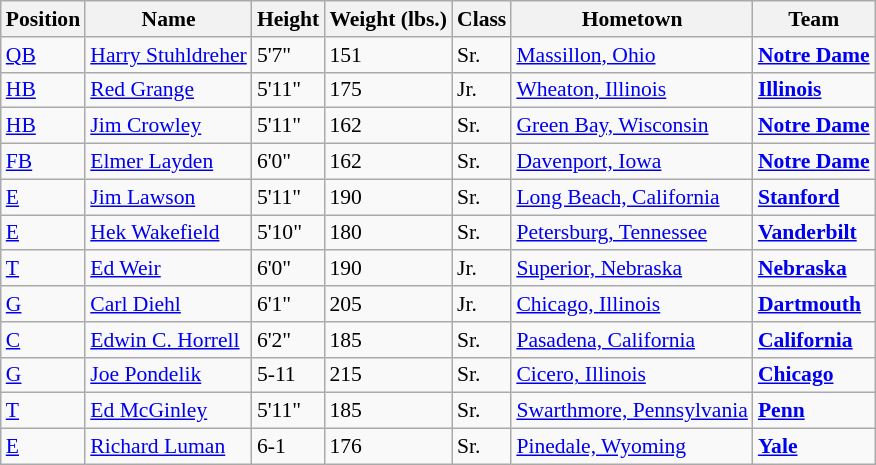<table class="wikitable" style="font-size: 90%">
<tr>
<th>Position</th>
<th>Name</th>
<th>Height</th>
<th>Weight (lbs.)</th>
<th>Class</th>
<th>Hometown</th>
<th>Team</th>
</tr>
<tr>
<td><a href='#'>QB</a></td>
<td><a href='#'>Harry Stuhldreher</a></td>
<td>5'7"</td>
<td>151</td>
<td>Sr.</td>
<td><a href='#'>Massillon, Ohio</a></td>
<td><strong><a href='#'>Notre Dame</a></strong></td>
</tr>
<tr>
<td><a href='#'>HB</a></td>
<td><a href='#'>Red Grange</a></td>
<td>5'11"</td>
<td>175</td>
<td>Jr.</td>
<td><a href='#'>Wheaton, Illinois</a></td>
<td><strong><a href='#'>Illinois</a></strong></td>
</tr>
<tr>
<td><a href='#'>HB</a></td>
<td><a href='#'>Jim Crowley</a></td>
<td>5'11"</td>
<td>162</td>
<td>Sr.</td>
<td><a href='#'>Green Bay, Wisconsin</a></td>
<td><strong><a href='#'>Notre Dame</a></strong></td>
</tr>
<tr>
<td><a href='#'>FB</a></td>
<td><a href='#'>Elmer Layden</a></td>
<td>6'0"</td>
<td>162</td>
<td>Sr.</td>
<td><a href='#'>Davenport, Iowa</a></td>
<td><strong><a href='#'>Notre Dame</a></strong></td>
</tr>
<tr>
<td><a href='#'>E</a></td>
<td><a href='#'>Jim Lawson</a></td>
<td>5'11"</td>
<td>190</td>
<td>Sr.</td>
<td><a href='#'>Long Beach, California</a></td>
<td><strong><a href='#'>Stanford</a></strong></td>
</tr>
<tr>
<td><a href='#'>E</a></td>
<td><a href='#'>Hek Wakefield</a></td>
<td>5'10"</td>
<td>180</td>
<td>Sr.</td>
<td><a href='#'>Petersburg, Tennessee</a></td>
<td><strong><a href='#'>Vanderbilt</a></strong></td>
</tr>
<tr>
<td><a href='#'>T</a></td>
<td><a href='#'>Ed Weir</a></td>
<td>6'0"</td>
<td>190</td>
<td>Jr.</td>
<td><a href='#'>Superior, Nebraska</a></td>
<td><strong><a href='#'>Nebraska</a></strong></td>
</tr>
<tr>
<td><a href='#'>G</a></td>
<td><a href='#'>Carl Diehl</a></td>
<td>6'1"</td>
<td>205</td>
<td>Jr.</td>
<td><a href='#'>Chicago, Illinois</a></td>
<td><strong><a href='#'>Dartmouth</a></strong></td>
</tr>
<tr>
<td><a href='#'>C</a></td>
<td><a href='#'>Edwin C. Horrell</a></td>
<td>6'2"</td>
<td>185</td>
<td>Sr.</td>
<td><a href='#'>Pasadena, California</a></td>
<td><strong><a href='#'>California</a></strong></td>
</tr>
<tr>
<td><a href='#'>G</a></td>
<td><a href='#'>Joe Pondelik</a></td>
<td>5-11</td>
<td>215</td>
<td>Sr.</td>
<td><a href='#'>Cicero, Illinois</a></td>
<td><strong><a href='#'>Chicago</a></strong></td>
</tr>
<tr>
<td><a href='#'>T</a></td>
<td><a href='#'>Ed McGinley</a></td>
<td>5'11"</td>
<td>185</td>
<td>Sr.</td>
<td><a href='#'>Swarthmore, Pennsylvania</a></td>
<td><strong><a href='#'>Penn</a></strong></td>
</tr>
<tr>
<td><a href='#'>E</a></td>
<td><a href='#'>Richard Luman</a></td>
<td>6-1</td>
<td>176</td>
<td>Sr.</td>
<td><a href='#'>Pinedale, Wyoming</a></td>
<td><strong><a href='#'>Yale</a></strong></td>
</tr>
</table>
